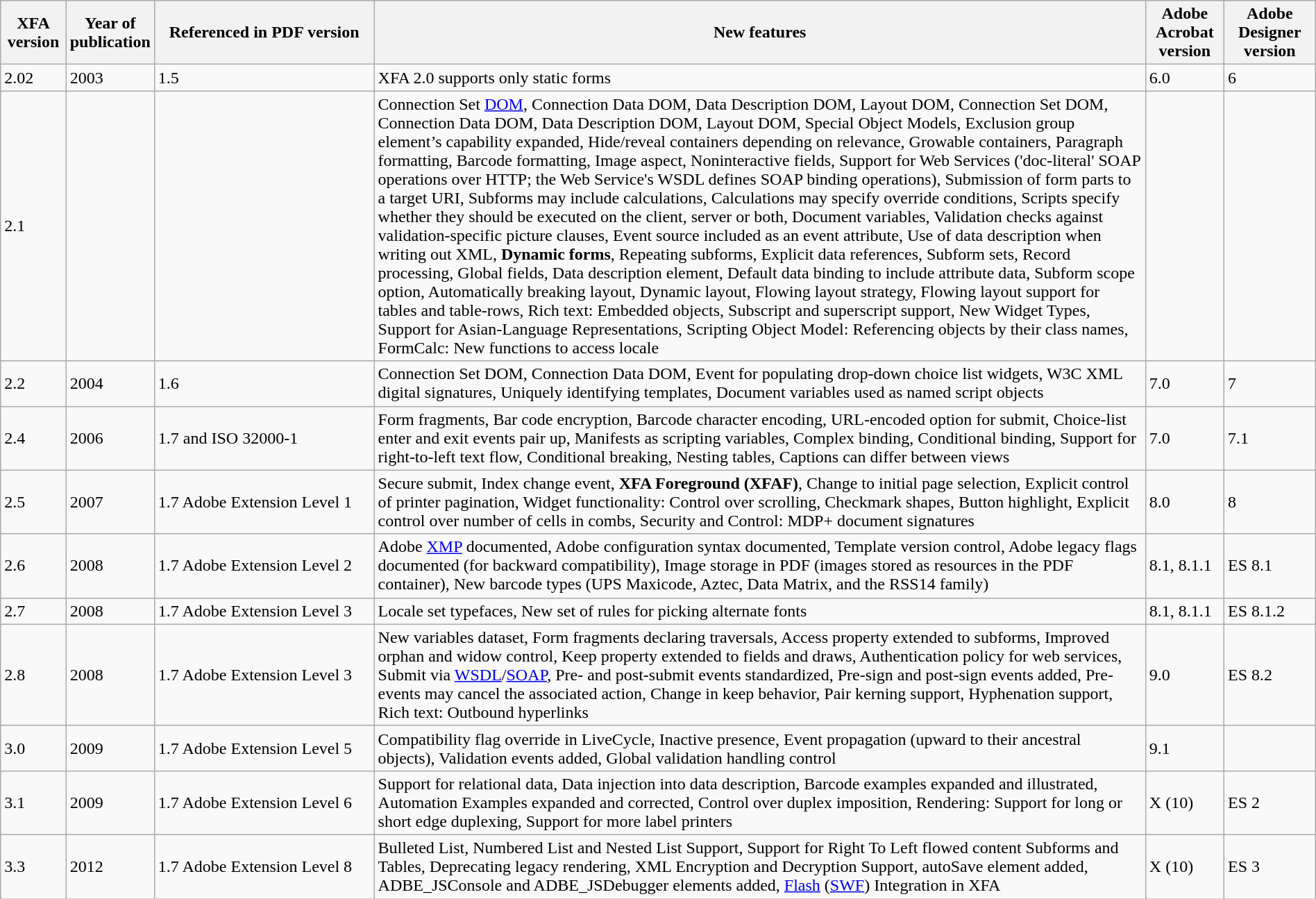<table class="wikitable" style="width: 100%">
<tr>
<th width="5%">XFA version</th>
<th width="5%">Year of publication</th>
<th width="17%">Referenced in PDF version</th>
<th width="60%">New features</th>
<th width="6%">Adobe Acrobat version</th>
<th width="7%">Adobe Designer version</th>
</tr>
<tr>
<td>2.02</td>
<td>2003</td>
<td>1.5</td>
<td>XFA 2.0 supports only static forms</td>
<td>6.0</td>
<td>6</td>
</tr>
<tr>
<td>2.1</td>
<td></td>
<td></td>
<td>Connection Set <a href='#'>DOM</a>, Connection Data DOM, Data Description DOM, Layout DOM, Connection Set DOM, Connection Data DOM, Data Description DOM, Layout DOM, Special Object Models, Exclusion group element’s capability expanded, Hide/reveal containers depending on relevance, Growable containers, Paragraph formatting, Barcode formatting, Image aspect, Noninteractive fields, Support for Web Services ('doc-literal' SOAP operations over HTTP; the Web Service's WSDL defines SOAP binding operations), Submission of form parts to a target URI, Subforms may include calculations, Calculations may specify override conditions, Scripts specify whether they should be executed on the client, server or both, Document variables, Validation checks against validation-specific picture clauses, Event source included as an event attribute, Use of data description when writing out XML, <strong>Dynamic forms</strong>, Repeating subforms, Explicit data references, Subform sets, Record processing, Global fields, Data description element, Default data binding to include attribute data, Subform scope option, Automatically breaking layout, Dynamic layout, Flowing layout strategy, Flowing layout support for tables and table-rows, Rich text: Embedded objects, Subscript and superscript support, New Widget Types, Support for Asian-Language Representations, Scripting Object Model: Referencing objects by their class names, FormCalc: New functions to access locale</td>
<td></td>
<td></td>
</tr>
<tr>
<td>2.2</td>
<td>2004</td>
<td>1.6</td>
<td>Connection Set DOM, Connection Data DOM, Event for populating drop-down choice list widgets, W3C XML digital signatures, Uniquely identifying templates, Document variables used as named script objects</td>
<td>7.0</td>
<td>7</td>
</tr>
<tr>
<td>2.4</td>
<td>2006</td>
<td>1.7 and ISO 32000-1</td>
<td>Form fragments, Bar code encryption, Barcode character encoding, URL-encoded option for submit, Choice-list enter and exit events pair up, Manifests as scripting variables, Complex binding, Conditional binding, Support for right-to-left text flow, Conditional breaking, Nesting tables, Captions can differ between views</td>
<td>7.0</td>
<td>7.1</td>
</tr>
<tr>
<td>2.5</td>
<td>2007</td>
<td>1.7 Adobe Extension Level 1</td>
<td>Secure submit, Index change event, <strong>XFA Foreground (XFAF)</strong>, Change to initial page selection, Explicit control of printer pagination, Widget functionality: Control over scrolling, Checkmark shapes, Button highlight, Explicit control over number of cells in combs, Security and Control: MDP+ document signatures</td>
<td>8.0</td>
<td>8</td>
</tr>
<tr>
<td>2.6</td>
<td>2008</td>
<td>1.7 Adobe Extension Level 2</td>
<td>Adobe <a href='#'>XMP</a> documented, Adobe configuration syntax documented, Template version control, Adobe legacy flags documented (for backward compatibility), Image storage in PDF (images stored as resources in the PDF container), New barcode types (UPS Maxicode, Aztec, Data Matrix, and the RSS14 family)</td>
<td>8.1, 8.1.1</td>
<td>ES 8.1</td>
</tr>
<tr>
<td>2.7</td>
<td>2008</td>
<td>1.7 Adobe Extension Level 3</td>
<td>Locale set typefaces, New set of rules for picking alternate fonts</td>
<td>8.1, 8.1.1</td>
<td>ES 8.1.2</td>
</tr>
<tr>
<td>2.8</td>
<td>2008</td>
<td>1.7 Adobe Extension Level 3</td>
<td>New variables dataset, Form fragments declaring traversals, Access property extended to subforms, Improved orphan and widow control, Keep property extended to fields and draws, Authentication policy for web services, Submit via <a href='#'>WSDL</a>/<a href='#'>SOAP</a>, Pre- and post-submit events standardized, Pre-sign and post-sign events added, Pre- events may cancel the associated action, Change in keep behavior, Pair kerning support, Hyphenation support, Rich text: Outbound hyperlinks</td>
<td>9.0</td>
<td>ES 8.2</td>
</tr>
<tr>
<td>3.0</td>
<td>2009</td>
<td>1.7 Adobe Extension Level 5</td>
<td>Compatibility flag override in LiveCycle, Inactive presence, Event propagation (upward to their ancestral objects), Validation events added, Global validation handling control</td>
<td>9.1</td>
<td></td>
</tr>
<tr>
<td>3.1</td>
<td>2009</td>
<td>1.7 Adobe Extension Level 6</td>
<td>Support for relational data, Data injection into data description, Barcode examples expanded and illustrated, Automation Examples expanded and corrected, Control over duplex imposition, Rendering: Support for long or short edge duplexing, Support for more label printers</td>
<td>X (10)</td>
<td>ES 2</td>
</tr>
<tr>
<td>3.3</td>
<td>2012</td>
<td>1.7 Adobe Extension Level 8</td>
<td>Bulleted List, Numbered List and Nested List Support, Support for Right To Left flowed content Subforms and Tables, Deprecating legacy rendering, XML Encryption and Decryption Support, autoSave element added, ADBE_JSConsole and ADBE_JSDebugger elements added, <a href='#'>Flash</a> (<a href='#'>SWF</a>) Integration in XFA</td>
<td>X (10)</td>
<td>ES 3</td>
</tr>
</table>
